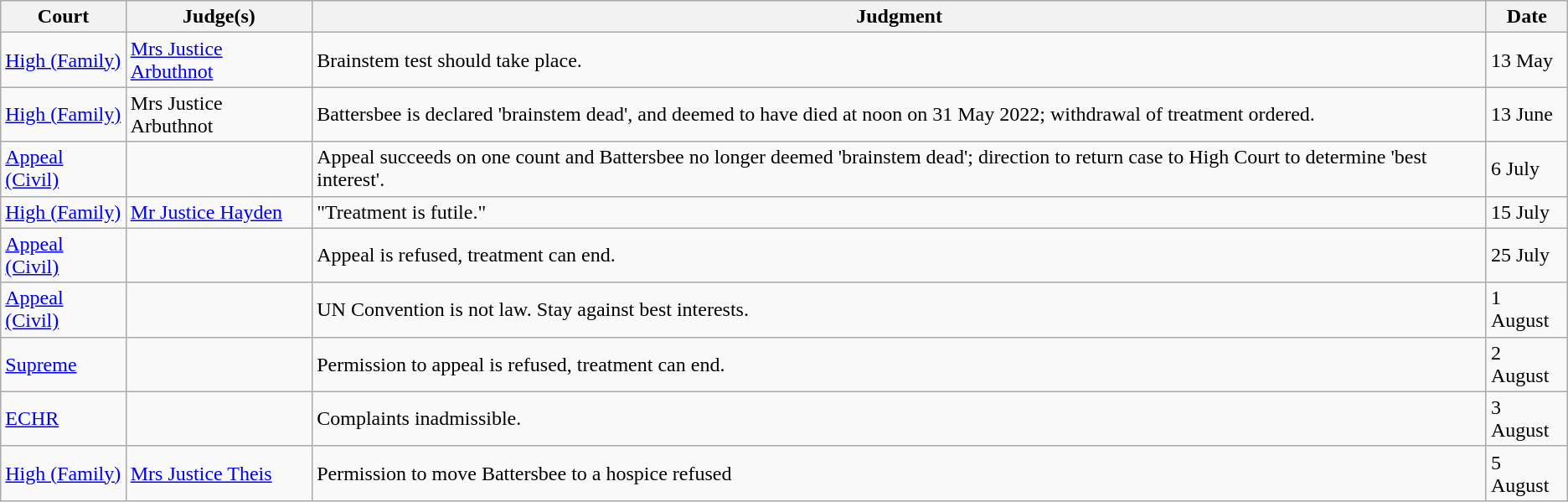<table class="wikitable">
<tr>
<th>Court</th>
<th>Judge(s)</th>
<th>Judgment</th>
<th>Date</th>
</tr>
<tr>
<td><a href='#'>High (Family)</a></td>
<td><a href='#'>Mrs Justice Arbuthnot</a></td>
<td>Brainstem test should take place.</td>
<td>13 May</td>
</tr>
<tr>
<td><a href='#'>High (Family)</a></td>
<td>Mrs Justice Arbuthnot</td>
<td>Battersbee is declared 'brainstem dead', and deemed to have died at noon on 31 May 2022; withdrawal of treatment ordered.</td>
<td>13 June</td>
</tr>
<tr>
<td><a href='#'>Appeal (Civil)</a></td>
<td></td>
<td>Appeal succeeds on one count and Battersbee no longer deemed 'brainstem dead'; direction to return case to High Court to determine 'best interest'.</td>
<td>6 July</td>
</tr>
<tr>
<td><a href='#'>High (Family)</a></td>
<td><a href='#'>Mr Justice Hayden</a></td>
<td>"Treatment is futile."</td>
<td>15 July</td>
</tr>
<tr>
<td><a href='#'>Appeal (Civil)</a></td>
<td></td>
<td>Appeal is refused, treatment can end.</td>
<td>25 July</td>
</tr>
<tr>
<td><a href='#'>Appeal (Civil)</a></td>
<td></td>
<td>UN Convention is not law. Stay against best interests.</td>
<td>1 August</td>
</tr>
<tr>
<td><a href='#'>Supreme</a></td>
<td></td>
<td>Permission to appeal is refused, treatment can end.</td>
<td>2 August</td>
</tr>
<tr>
<td><a href='#'>ECHR</a></td>
<td></td>
<td>Complaints inadmissible.</td>
<td>3 August</td>
</tr>
<tr>
<td><a href='#'>High (Family)</a></td>
<td><a href='#'>Mrs Justice Theis</a></td>
<td>Permission to move Battersbee to a hospice refused</td>
<td>5 August</td>
</tr>
</table>
